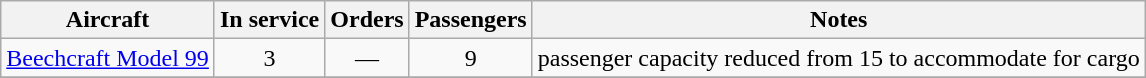<table class="wikitable" style="text-align:center; margin:1em auto">
<tr>
<th>Aircraft</th>
<th>In service</th>
<th>Orders</th>
<th>Passengers</th>
<th>Notes</th>
</tr>
<tr>
<td><a href='#'>Beechcraft Model 99</a></td>
<td>3</td>
<td>—</td>
<td>9</td>
<td>passenger capacity reduced from 15 to accommodate for cargo</td>
</tr>
<tr>
</tr>
</table>
